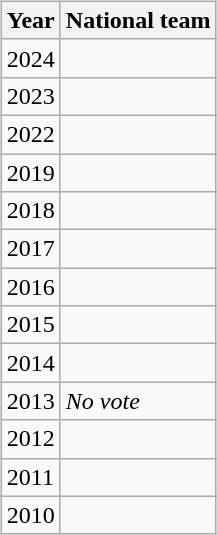<table style="margin:left">
<tr>
<td><br><table class="wikitable">
<tr>
<th>Year</th>
<th>National team</th>
</tr>
<tr>
<td>2024</td>
<td></td>
</tr>
<tr>
<td>2023</td>
<td></td>
</tr>
<tr>
<td>2022</td>
<td></td>
</tr>
<tr>
<td>2019</td>
<td></td>
</tr>
<tr>
<td>2018</td>
<td></td>
</tr>
<tr>
<td>2017</td>
<td></td>
</tr>
<tr>
<td>2016</td>
<td></td>
</tr>
<tr>
<td>2015</td>
<td></td>
</tr>
<tr>
<td>2014</td>
<td></td>
</tr>
<tr>
<td>2013</td>
<td><em>No vote</em></td>
</tr>
<tr>
<td>2012</td>
<td></td>
</tr>
<tr>
<td>2011</td>
<td></td>
</tr>
<tr>
<td>2010</td>
<td></td>
</tr>
</table>
</td>
</tr>
</table>
